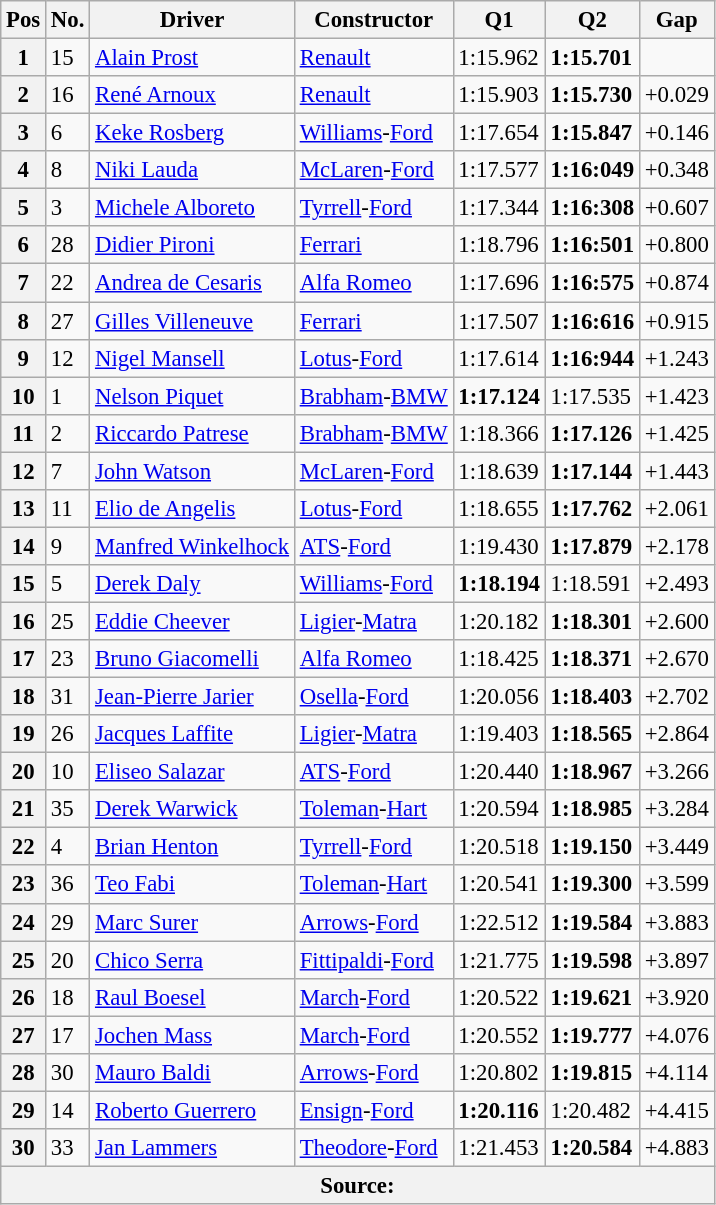<table class="wikitable sortable" style="font-size:95%;">
<tr>
<th>Pos</th>
<th>No.</th>
<th>Driver</th>
<th>Constructor</th>
<th>Q1</th>
<th>Q2</th>
<th>Gap</th>
</tr>
<tr>
<th>1</th>
<td>15</td>
<td> <a href='#'>Alain Prost</a></td>
<td><a href='#'>Renault</a></td>
<td>1:15.962</td>
<td><strong>1:15.701</strong></td>
<td></td>
</tr>
<tr>
<th>2</th>
<td>16</td>
<td> <a href='#'>René Arnoux</a></td>
<td><a href='#'>Renault</a></td>
<td>1:15.903</td>
<td><strong>1:15.730</strong></td>
<td>+0.029</td>
</tr>
<tr>
<th>3</th>
<td>6</td>
<td> <a href='#'>Keke Rosberg</a></td>
<td><a href='#'>Williams</a>-<a href='#'>Ford</a></td>
<td>1:17.654</td>
<td><strong>1:15.847</strong></td>
<td>+0.146</td>
</tr>
<tr>
<th>4</th>
<td>8</td>
<td> <a href='#'>Niki Lauda</a></td>
<td><a href='#'>McLaren</a>-<a href='#'>Ford</a></td>
<td>1:17.577</td>
<td><strong>1:16:049</strong></td>
<td>+0.348</td>
</tr>
<tr>
<th>5</th>
<td>3</td>
<td> <a href='#'>Michele Alboreto</a></td>
<td><a href='#'>Tyrrell</a>-<a href='#'>Ford</a></td>
<td>1:17.344</td>
<td><strong>1:16:308</strong></td>
<td>+0.607</td>
</tr>
<tr>
<th>6</th>
<td>28</td>
<td> <a href='#'>Didier Pironi</a></td>
<td><a href='#'>Ferrari</a></td>
<td>1:18.796</td>
<td><strong>1:16:501</strong></td>
<td>+0.800</td>
</tr>
<tr>
<th>7</th>
<td>22</td>
<td> <a href='#'>Andrea de Cesaris</a></td>
<td><a href='#'>Alfa Romeo</a></td>
<td>1:17.696</td>
<td><strong>1:16:575</strong></td>
<td>+0.874</td>
</tr>
<tr>
<th>8</th>
<td>27</td>
<td> <a href='#'>Gilles Villeneuve</a></td>
<td><a href='#'>Ferrari</a></td>
<td>1:17.507</td>
<td><strong>1:16:616</strong></td>
<td>+0.915</td>
</tr>
<tr>
<th>9</th>
<td>12</td>
<td> <a href='#'>Nigel Mansell</a></td>
<td><a href='#'>Lotus</a>-<a href='#'>Ford</a></td>
<td>1:17.614</td>
<td><strong>1:16:944</strong></td>
<td>+1.243</td>
</tr>
<tr>
<th>10</th>
<td>1</td>
<td> <a href='#'>Nelson Piquet</a></td>
<td><a href='#'>Brabham</a>-<a href='#'>BMW</a></td>
<td><strong>1:17.124</strong></td>
<td>1:17.535</td>
<td>+1.423</td>
</tr>
<tr>
<th>11</th>
<td>2</td>
<td> <a href='#'>Riccardo Patrese</a></td>
<td><a href='#'>Brabham</a>-<a href='#'>BMW</a></td>
<td>1:18.366</td>
<td><strong>1:17.126</strong></td>
<td>+1.425</td>
</tr>
<tr>
<th>12</th>
<td>7</td>
<td> <a href='#'>John Watson</a></td>
<td><a href='#'>McLaren</a>-<a href='#'>Ford</a></td>
<td>1:18.639</td>
<td><strong>1:17.144</strong></td>
<td>+1.443</td>
</tr>
<tr>
<th>13</th>
<td>11</td>
<td> <a href='#'>Elio de Angelis</a></td>
<td><a href='#'>Lotus</a>-<a href='#'>Ford</a></td>
<td>1:18.655</td>
<td><strong>1:17.762</strong></td>
<td>+2.061</td>
</tr>
<tr>
<th>14</th>
<td>9</td>
<td> <a href='#'>Manfred Winkelhock</a></td>
<td><a href='#'>ATS</a>-<a href='#'>Ford</a></td>
<td>1:19.430</td>
<td><strong>1:17.879</strong></td>
<td>+2.178</td>
</tr>
<tr>
<th>15</th>
<td>5</td>
<td> <a href='#'>Derek Daly</a></td>
<td><a href='#'>Williams</a>-<a href='#'>Ford</a></td>
<td><strong>1:18.194</strong></td>
<td>1:18.591</td>
<td>+2.493</td>
</tr>
<tr>
<th>16</th>
<td>25</td>
<td> <a href='#'>Eddie Cheever</a></td>
<td><a href='#'>Ligier</a>-<a href='#'>Matra</a></td>
<td>1:20.182</td>
<td><strong>1:18.301</strong></td>
<td>+2.600</td>
</tr>
<tr>
<th>17</th>
<td>23</td>
<td> <a href='#'>Bruno Giacomelli</a></td>
<td><a href='#'>Alfa Romeo</a></td>
<td>1:18.425</td>
<td><strong>1:18.371</strong></td>
<td>+2.670</td>
</tr>
<tr>
<th>18</th>
<td>31</td>
<td> <a href='#'>Jean-Pierre Jarier</a></td>
<td><a href='#'>Osella</a>-<a href='#'>Ford</a></td>
<td>1:20.056</td>
<td><strong>1:18.403</strong></td>
<td>+2.702</td>
</tr>
<tr>
<th>19</th>
<td>26</td>
<td> <a href='#'>Jacques Laffite</a></td>
<td><a href='#'>Ligier</a>-<a href='#'>Matra</a></td>
<td>1:19.403</td>
<td><strong>1:18.565</strong></td>
<td>+2.864</td>
</tr>
<tr>
<th>20</th>
<td>10</td>
<td> <a href='#'>Eliseo Salazar</a></td>
<td><a href='#'>ATS</a>-<a href='#'>Ford</a></td>
<td>1:20.440</td>
<td><strong>1:18.967</strong></td>
<td>+3.266</td>
</tr>
<tr>
<th>21</th>
<td>35</td>
<td> <a href='#'>Derek Warwick</a></td>
<td><a href='#'>Toleman</a>-<a href='#'>Hart</a></td>
<td>1:20.594</td>
<td><strong>1:18.985</strong></td>
<td>+3.284</td>
</tr>
<tr>
<th>22</th>
<td>4</td>
<td> <a href='#'>Brian Henton</a></td>
<td><a href='#'>Tyrrell</a>-<a href='#'>Ford</a></td>
<td>1:20.518</td>
<td><strong>1:19.150</strong></td>
<td>+3.449</td>
</tr>
<tr>
<th>23</th>
<td>36</td>
<td> <a href='#'>Teo Fabi</a></td>
<td><a href='#'>Toleman</a>-<a href='#'>Hart</a></td>
<td>1:20.541</td>
<td><strong>1:19.300</strong></td>
<td>+3.599</td>
</tr>
<tr>
<th>24</th>
<td>29</td>
<td> <a href='#'>Marc Surer</a></td>
<td><a href='#'>Arrows</a>-<a href='#'>Ford</a></td>
<td>1:22.512</td>
<td><strong>1:19.584</strong></td>
<td>+3.883</td>
</tr>
<tr>
<th>25</th>
<td>20</td>
<td> <a href='#'>Chico Serra</a></td>
<td><a href='#'>Fittipaldi</a>-<a href='#'>Ford</a></td>
<td>1:21.775</td>
<td><strong>1:19.598</strong></td>
<td>+3.897</td>
</tr>
<tr>
<th>26</th>
<td>18</td>
<td> <a href='#'>Raul Boesel</a></td>
<td><a href='#'>March</a>-<a href='#'>Ford</a></td>
<td>1:20.522</td>
<td><strong>1:19.621</strong></td>
<td>+3.920</td>
</tr>
<tr>
<th>27</th>
<td>17</td>
<td> <a href='#'>Jochen Mass</a></td>
<td><a href='#'>March</a>-<a href='#'>Ford</a></td>
<td>1:20.552</td>
<td><strong>1:19.777</strong></td>
<td>+4.076</td>
</tr>
<tr>
<th>28</th>
<td>30</td>
<td> <a href='#'>Mauro Baldi</a></td>
<td><a href='#'>Arrows</a>-<a href='#'>Ford</a></td>
<td>1:20.802</td>
<td><strong>1:19.815</strong></td>
<td>+4.114</td>
</tr>
<tr>
<th>29</th>
<td>14</td>
<td> <a href='#'>Roberto Guerrero</a></td>
<td><a href='#'>Ensign</a>-<a href='#'>Ford</a></td>
<td><strong>1:20.116</strong></td>
<td>1:20.482</td>
<td>+4.415</td>
</tr>
<tr>
<th>30</th>
<td>33</td>
<td> <a href='#'>Jan Lammers</a></td>
<td><a href='#'>Theodore</a>-<a href='#'>Ford</a></td>
<td>1:21.453</td>
<td><strong>1:20.584</strong></td>
<td>+4.883</td>
</tr>
<tr>
<th colspan="7">Source: </th>
</tr>
</table>
